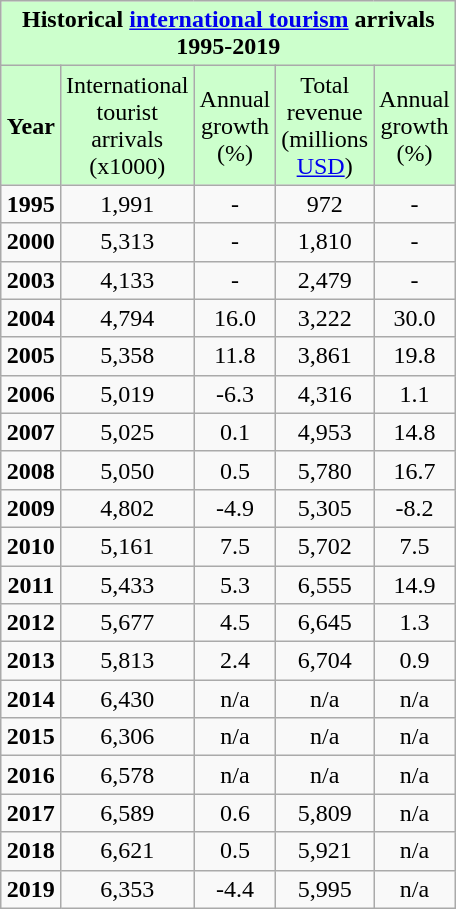<table class="wikitable" style="float:right; margin:10px">
<tr>
<th colspan="5"  style="text-align:center; background:#cfc;"><strong>Historical <a href='#'>international tourism</a> arrivals<br> 1995-2019</strong></th>
</tr>
<tr style="text-align:center; background:#cfc;">
<td><strong>Year</strong></td>
<td>International <br>tourist <br>arrivals<br> (x1000)</td>
<td>Annual <br> growth <br>(%)</td>
<td>Total<br> revenue<br>(millions<br> <a href='#'>USD</a>)</td>
<td>Annual <br> growth <br>(%)</td>
</tr>
<tr style="text-align:center;">
<td><strong>1995</strong></td>
<td>1,991</td>
<td>-</td>
<td>972</td>
<td>-</td>
</tr>
<tr style="text-align:center;">
<td><strong>2000</strong></td>
<td>5,313</td>
<td>-</td>
<td>1,810</td>
<td>-</td>
</tr>
<tr style="text-align:center;">
<td><strong>2003</strong></td>
<td>4,133</td>
<td>-</td>
<td>2,479</td>
<td>-</td>
</tr>
<tr style="text-align:center;">
<td><strong>2004</strong></td>
<td>4,794</td>
<td>16.0</td>
<td>3,222</td>
<td>30.0</td>
</tr>
<tr style="text-align:center;">
<td><strong>2005</strong></td>
<td>5,358</td>
<td>11.8</td>
<td>3,861</td>
<td>19.8</td>
</tr>
<tr style="text-align:center;">
<td><strong>2006</strong></td>
<td>5,019</td>
<td>-6.3</td>
<td>4,316</td>
<td>1.1</td>
</tr>
<tr style="text-align:center;">
<td><strong>2007</strong></td>
<td>5,025</td>
<td>0.1</td>
<td>4,953</td>
<td>14.8</td>
</tr>
<tr style="text-align:center;">
<td><strong>2008</strong></td>
<td>5,050</td>
<td>0.5</td>
<td>5,780</td>
<td>16.7</td>
</tr>
<tr style="text-align:center;">
<td><strong>2009</strong></td>
<td>4,802</td>
<td>-4.9</td>
<td>5,305</td>
<td>-8.2</td>
</tr>
<tr style="text-align:center;">
<td><strong>2010</strong></td>
<td>5,161</td>
<td>7.5</td>
<td>5,702</td>
<td>7.5</td>
</tr>
<tr style="text-align:center;">
<td><strong>2011</strong></td>
<td>5,433</td>
<td>5.3</td>
<td>6,555</td>
<td>14.9</td>
</tr>
<tr style="text-align:center;">
<td><strong>2012</strong></td>
<td>5,677</td>
<td>4.5</td>
<td>6,645</td>
<td>1.3</td>
</tr>
<tr style="text-align:center;">
<td><strong>2013</strong></td>
<td>5,813</td>
<td>2.4</td>
<td>6,704</td>
<td>0.9</td>
</tr>
<tr style="text-align:center;">
<td><strong>2014</strong></td>
<td>6,430</td>
<td>n/a</td>
<td>n/a</td>
<td>n/a</td>
</tr>
<tr style="text-align:center;">
<td><strong>2015</strong></td>
<td>6,306</td>
<td>n/a</td>
<td>n/a</td>
<td>n/a</td>
</tr>
<tr style="text-align:center;">
<td><strong>2016</strong></td>
<td>6,578</td>
<td>n/a</td>
<td>n/a</td>
<td>n/a</td>
</tr>
<tr style="text-align:center;">
<td><strong>2017</strong></td>
<td>6,589</td>
<td>0.6</td>
<td>5,809</td>
<td>n/a</td>
</tr>
<tr style="text-align:center;">
<td><strong>2018</strong></td>
<td>6,621</td>
<td>0.5</td>
<td>5,921</td>
<td>n/a</td>
</tr>
<tr style="text-align:center;">
<td><strong>2019</strong></td>
<td>6,353</td>
<td>-4.4</td>
<td>5,995</td>
<td>n/a</td>
</tr>
</table>
